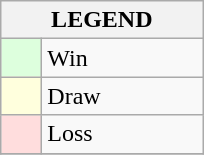<table class="wikitable" border="1">
<tr>
<th colspan="2">LEGEND</th>
</tr>
<tr>
<td style="background:#ddffdd;" width=20> </td>
<td width=100>Win</td>
</tr>
<tr>
<td style="background:#ffffdd"  width=20> </td>
<td width=100>Draw</td>
</tr>
<tr>
<td style="background:#ffdddd;" width=20> </td>
<td width=100>Loss</td>
</tr>
<tr>
</tr>
</table>
